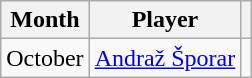<table class="wikitable" style="text-align:left">
<tr>
<th>Month</th>
<th>Player</th>
<th></th>
</tr>
<tr>
<td>October</td>
<td> <a href='#'>Andraž Šporar</a></td>
<td></td>
</tr>
</table>
